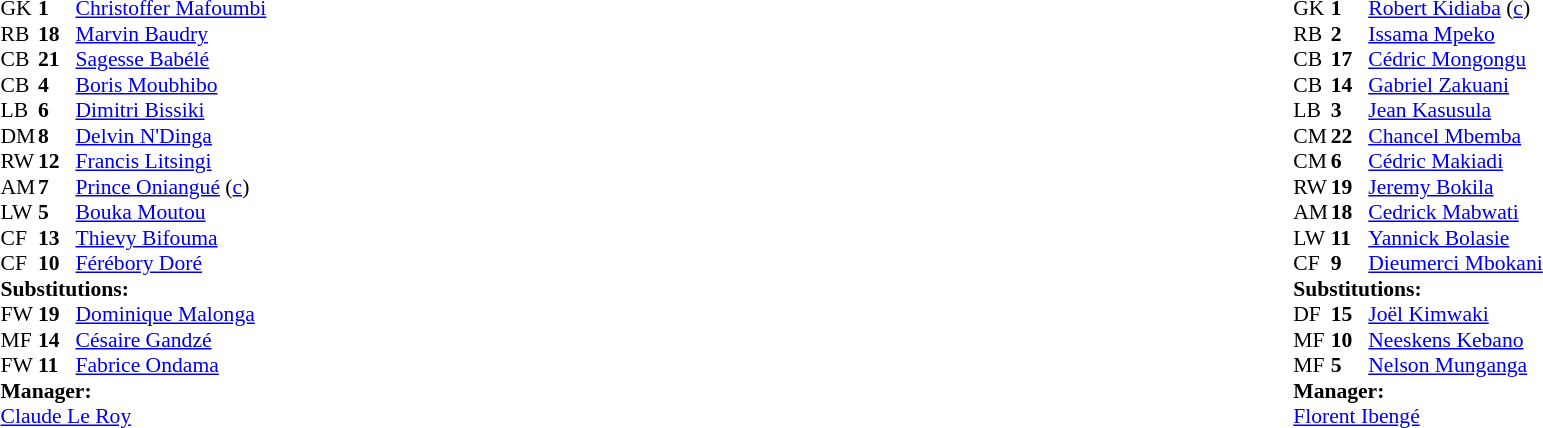<table width="100%">
<tr>
<td valign="top" width="40%"><br><table style="font-size:90%;" cellspacing="0" cellpadding="0">
<tr>
<th width="25"></th>
<th width="25"></th>
</tr>
<tr>
<td>GK</td>
<td><strong>1</strong></td>
<td><a href='#'>Christoffer Mafoumbi</a></td>
</tr>
<tr>
<td>RB</td>
<td><strong>18</strong></td>
<td><a href='#'>Marvin Baudry</a></td>
</tr>
<tr>
<td>CB</td>
<td><strong>21</strong></td>
<td><a href='#'>Sagesse Babélé</a></td>
</tr>
<tr>
<td>CB</td>
<td><strong>4</strong></td>
<td><a href='#'>Boris Moubhibo</a></td>
</tr>
<tr>
<td>LB</td>
<td><strong>6</strong></td>
<td><a href='#'>Dimitri Bissiki</a></td>
</tr>
<tr>
<td>DM</td>
<td><strong>8</strong></td>
<td><a href='#'>Delvin N'Dinga</a></td>
<td></td>
</tr>
<tr>
<td>RW</td>
<td><strong>12</strong></td>
<td><a href='#'>Francis Litsingi</a></td>
<td></td>
<td></td>
</tr>
<tr>
<td>AM</td>
<td><strong>7</strong></td>
<td><a href='#'>Prince Oniangué</a> (<a href='#'>c</a>)</td>
</tr>
<tr>
<td>LW</td>
<td><strong>5</strong></td>
<td><a href='#'>Bouka Moutou</a></td>
<td></td>
<td></td>
</tr>
<tr>
<td>CF</td>
<td><strong>13</strong></td>
<td><a href='#'>Thievy Bifouma</a></td>
</tr>
<tr>
<td>CF</td>
<td><strong>10</strong></td>
<td><a href='#'>Férébory Doré</a></td>
<td></td>
<td></td>
</tr>
<tr>
<td colspan=3><strong>Substitutions:</strong></td>
</tr>
<tr>
<td>FW</td>
<td><strong>19</strong></td>
<td><a href='#'>Dominique Malonga</a></td>
<td></td>
<td></td>
</tr>
<tr>
<td>MF</td>
<td><strong>14</strong></td>
<td><a href='#'>Césaire Gandzé</a></td>
<td></td>
<td></td>
</tr>
<tr>
<td>FW</td>
<td><strong>11</strong></td>
<td><a href='#'>Fabrice Ondama</a></td>
<td></td>
<td></td>
</tr>
<tr>
<td colspan=3><strong>Manager:</strong></td>
</tr>
<tr>
<td colspan=3> <a href='#'>Claude Le Roy</a></td>
</tr>
</table>
</td>
<td valign="top"></td>
<td valign="top" width="50%"><br><table style="font-size:90%;" cellspacing="0" cellpadding="0" align="center">
<tr>
<th width=25></th>
<th width=25></th>
</tr>
<tr>
<td>GK</td>
<td><strong>1</strong></td>
<td><a href='#'>Robert Kidiaba</a> (<a href='#'>c</a>)</td>
</tr>
<tr>
<td>RB</td>
<td><strong>2</strong></td>
<td><a href='#'>Issama Mpeko</a></td>
</tr>
<tr>
<td>CB</td>
<td><strong>17</strong></td>
<td><a href='#'>Cédric Mongongu</a></td>
</tr>
<tr>
<td>CB</td>
<td><strong>14</strong></td>
<td><a href='#'>Gabriel Zakuani</a></td>
<td></td>
<td></td>
</tr>
<tr>
<td>LB</td>
<td><strong>3</strong></td>
<td><a href='#'>Jean Kasusula</a></td>
</tr>
<tr>
<td>CM</td>
<td><strong>22</strong></td>
<td><a href='#'>Chancel Mbemba</a></td>
</tr>
<tr>
<td>CM</td>
<td><strong>6</strong></td>
<td><a href='#'>Cédric Makiadi</a></td>
<td></td>
<td></td>
</tr>
<tr>
<td>RW</td>
<td><strong>19</strong></td>
<td><a href='#'>Jeremy Bokila</a></td>
</tr>
<tr>
<td>AM</td>
<td><strong>18</strong></td>
<td><a href='#'>Cedrick Mabwati</a></td>
<td></td>
<td></td>
</tr>
<tr>
<td>LW</td>
<td><strong>11</strong></td>
<td><a href='#'>Yannick Bolasie</a></td>
</tr>
<tr>
<td>CF</td>
<td><strong>9</strong></td>
<td><a href='#'>Dieumerci Mbokani</a></td>
</tr>
<tr>
<td colspan=3><strong>Substitutions:</strong></td>
</tr>
<tr>
<td>DF</td>
<td><strong>15</strong></td>
<td><a href='#'>Joël Kimwaki</a></td>
<td></td>
<td></td>
</tr>
<tr>
<td>MF</td>
<td><strong>10</strong></td>
<td><a href='#'>Neeskens Kebano</a></td>
<td></td>
<td></td>
</tr>
<tr>
<td>MF</td>
<td><strong>5</strong></td>
<td><a href='#'>Nelson Munganga</a></td>
<td></td>
<td></td>
</tr>
<tr>
<td colspan=3><strong>Manager:</strong></td>
</tr>
<tr>
<td colspan=3><a href='#'>Florent Ibengé</a></td>
</tr>
</table>
</td>
</tr>
</table>
